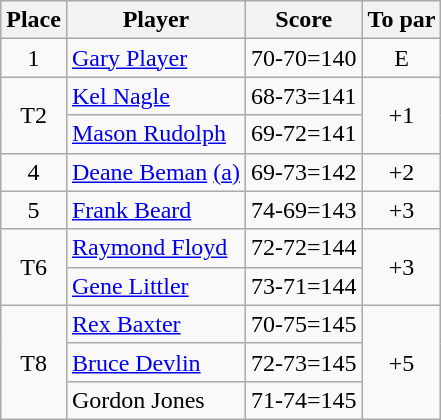<table class=wikitable>
<tr>
<th>Place</th>
<th>Player</th>
<th>Score</th>
<th>To par</th>
</tr>
<tr>
<td align=center>1</td>
<td> <a href='#'>Gary Player</a></td>
<td>70-70=140</td>
<td align=center>E</td>
</tr>
<tr>
<td rowspan=2 align=center>T2</td>
<td> <a href='#'>Kel Nagle</a></td>
<td>68-73=141</td>
<td rowspan=2 align=center>+1</td>
</tr>
<tr>
<td> <a href='#'>Mason Rudolph</a></td>
<td>69-72=141</td>
</tr>
<tr>
<td align=center>4</td>
<td> <a href='#'>Deane Beman</a> <a href='#'>(a)</a></td>
<td>69-73=142</td>
<td align=center>+2</td>
</tr>
<tr>
<td align=center>5</td>
<td> <a href='#'>Frank Beard</a></td>
<td>74-69=143</td>
<td align=center>+3</td>
</tr>
<tr>
<td rowspan=2 align=center>T6</td>
<td> <a href='#'>Raymond Floyd</a></td>
<td>72-72=144</td>
<td rowspan=2 align=center>+3</td>
</tr>
<tr>
<td> <a href='#'>Gene Littler</a></td>
<td>73-71=144</td>
</tr>
<tr>
<td rowspan=3 align=center>T8</td>
<td> <a href='#'>Rex Baxter</a></td>
<td>70-75=145</td>
<td rowspan=3 align=center>+5</td>
</tr>
<tr>
<td> <a href='#'>Bruce Devlin</a></td>
<td>72-73=145</td>
</tr>
<tr>
<td> Gordon Jones</td>
<td>71-74=145</td>
</tr>
</table>
